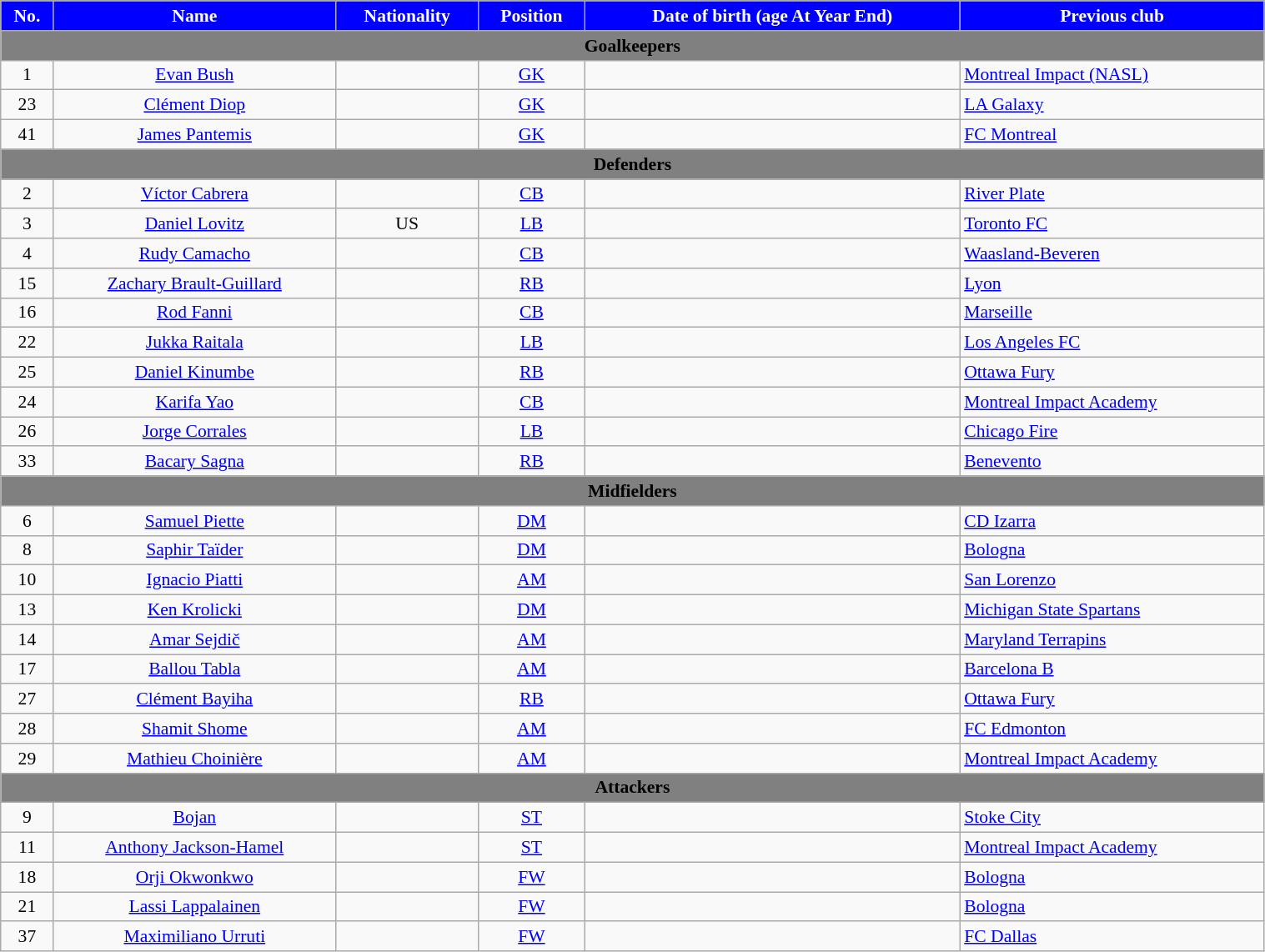<table class="wikitable"  style="text-align:center; font-size:90%; width:80%;">
<tr>
<th style="background:#00f; color:white; text-align:center;">No.</th>
<th style="background:#00f; color:white; text-align:center;">Name</th>
<th style="background:#00f; color:white; text-align:center;">Nationality</th>
<th style="background:#00f; color:white; text-align:center;">Position</th>
<th style="background:#00f; color:white; text-align:center;">Date of birth (age At Year End)</th>
<th style="background:#00f; color:white; text-align:center;">Previous club</th>
</tr>
<tr>
<th colspan="8" style="background:gray; color:black; text-align:center;">Goalkeepers</th>
</tr>
<tr>
<td>1</td>
<td><a href='#'>Evan Bush</a></td>
<td></td>
<td><a href='#'>GK</a></td>
<td></td>
<td align="left"> <a href='#'>Montreal Impact (NASL)</a></td>
</tr>
<tr>
<td>23</td>
<td><a href='#'>Clément Diop</a></td>
<td></td>
<td><a href='#'>GK</a></td>
<td></td>
<td align="left"> <a href='#'>LA Galaxy</a></td>
</tr>
<tr>
<td>41</td>
<td><a href='#'>James Pantemis</a></td>
<td></td>
<td><a href='#'>GK</a></td>
<td></td>
<td align="left"> <a href='#'>FC Montreal</a></td>
</tr>
<tr>
<th colspan="8" style="background:gray; color:black; text-align:center;">Defenders</th>
</tr>
<tr>
<td>2</td>
<td><a href='#'>Víctor Cabrera</a></td>
<td></td>
<td><a href='#'>CB</a></td>
<td></td>
<td align="left"> <a href='#'>River Plate</a></td>
</tr>
<tr>
<td>3</td>
<td><a href='#'>Daniel Lovitz</a></td>
<td> US</td>
<td><a href='#'>LB</a></td>
<td></td>
<td align="left"> <a href='#'>Toronto FC</a></td>
</tr>
<tr>
<td>4</td>
<td><a href='#'>Rudy Camacho</a></td>
<td></td>
<td><a href='#'>CB</a></td>
<td></td>
<td align="left"> <a href='#'>Waasland-Beveren</a></td>
</tr>
<tr>
<td>15</td>
<td><a href='#'>Zachary Brault-Guillard</a></td>
<td></td>
<td><a href='#'>RB</a></td>
<td></td>
<td align="left"> <a href='#'>Lyon</a></td>
</tr>
<tr>
<td>16</td>
<td><a href='#'>Rod Fanni</a></td>
<td></td>
<td><a href='#'>CB</a></td>
<td></td>
<td align="left"> <a href='#'>Marseille</a></td>
</tr>
<tr>
<td>22</td>
<td><a href='#'>Jukka Raitala</a></td>
<td></td>
<td><a href='#'>LB</a></td>
<td></td>
<td align="left"> <a href='#'>Los Angeles FC</a></td>
</tr>
<tr>
<td>25</td>
<td><a href='#'>Daniel Kinumbe</a></td>
<td></td>
<td><a href='#'>RB</a></td>
<td></td>
<td align="left"> <a href='#'>Ottawa Fury</a></td>
</tr>
<tr>
<td>24</td>
<td><a href='#'>Karifa Yao</a></td>
<td></td>
<td><a href='#'>CB</a></td>
<td></td>
<td align="left"> <a href='#'>Montreal Impact Academy</a></td>
</tr>
<tr>
<td>26</td>
<td><a href='#'>Jorge Corrales</a></td>
<td></td>
<td><a href='#'>LB</a></td>
<td></td>
<td align="left"> <a href='#'>Chicago Fire</a></td>
</tr>
<tr>
<td>33</td>
<td><a href='#'>Bacary Sagna</a></td>
<td></td>
<td><a href='#'>RB</a></td>
<td></td>
<td align="left"> <a href='#'>Benevento</a></td>
</tr>
<tr>
<th colspan="8" style="background:gray; color:black; text-align:center;">Midfielders</th>
</tr>
<tr>
<td>6</td>
<td><a href='#'>Samuel Piette</a></td>
<td></td>
<td><a href='#'>DM</a></td>
<td></td>
<td align="left"> <a href='#'>CD Izarra</a></td>
</tr>
<tr>
<td>8</td>
<td><a href='#'>Saphir Taïder</a></td>
<td></td>
<td><a href='#'>DM</a></td>
<td></td>
<td align="left"> <a href='#'>Bologna</a></td>
</tr>
<tr>
<td>10</td>
<td><a href='#'>Ignacio Piatti</a></td>
<td></td>
<td><a href='#'>AM</a></td>
<td></td>
<td align="left"> <a href='#'>San Lorenzo</a></td>
</tr>
<tr>
<td>13</td>
<td><a href='#'>Ken Krolicki</a></td>
<td></td>
<td><a href='#'>DM</a></td>
<td></td>
<td align="left"> <a href='#'>Michigan State Spartans</a></td>
</tr>
<tr>
<td>14</td>
<td><a href='#'>Amar Sejdič</a></td>
<td></td>
<td><a href='#'>AM</a></td>
<td></td>
<td align="left"> <a href='#'>Maryland Terrapins</a></td>
</tr>
<tr>
<td>17</td>
<td><a href='#'>Ballou Tabla</a></td>
<td></td>
<td><a href='#'>AM</a></td>
<td></td>
<td align="left"> <a href='#'>Barcelona B</a></td>
</tr>
<tr>
<td>27</td>
<td><a href='#'>Clément Bayiha</a></td>
<td></td>
<td><a href='#'>RB</a></td>
<td></td>
<td align="left"> <a href='#'>Ottawa Fury</a></td>
</tr>
<tr>
<td>28</td>
<td><a href='#'>Shamit Shome</a></td>
<td></td>
<td><a href='#'>AM</a></td>
<td></td>
<td align="left"> <a href='#'>FC Edmonton</a></td>
</tr>
<tr>
<td>29</td>
<td><a href='#'>Mathieu Choinière</a></td>
<td></td>
<td><a href='#'>AM</a></td>
<td></td>
<td align="left"> <a href='#'>Montreal Impact Academy</a></td>
</tr>
<tr>
<th colspan="8" style="background:gray; color:black; text-align:center;">Attackers</th>
</tr>
<tr>
<td>9</td>
<td><a href='#'>Bojan</a></td>
<td></td>
<td><a href='#'>ST</a></td>
<td></td>
<td align="left"> <a href='#'>Stoke City</a></td>
</tr>
<tr>
<td>11</td>
<td><a href='#'>Anthony Jackson-Hamel</a></td>
<td></td>
<td><a href='#'>ST</a></td>
<td></td>
<td align="left"> <a href='#'>Montreal Impact Academy</a></td>
</tr>
<tr>
<td>18</td>
<td><a href='#'>Orji Okwonkwo</a></td>
<td></td>
<td><a href='#'>FW</a></td>
<td></td>
<td align="left"> <a href='#'>Bologna</a></td>
</tr>
<tr>
<td>21</td>
<td><a href='#'>Lassi Lappalainen</a></td>
<td></td>
<td><a href='#'>FW</a></td>
<td></td>
<td align="left"> <a href='#'>Bologna</a></td>
</tr>
<tr>
<td>37</td>
<td><a href='#'>Maximiliano Urruti</a></td>
<td></td>
<td><a href='#'>FW</a></td>
<td></td>
<td align="left"> <a href='#'>FC Dallas</a></td>
</tr>
</table>
